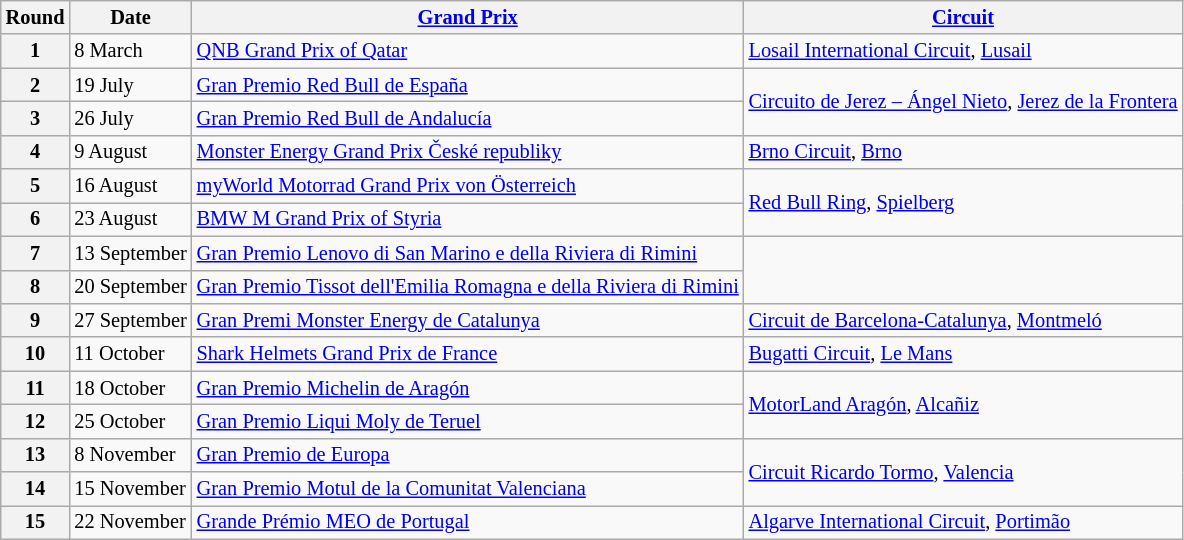<table class="wikitable" style="font-size: 85%;">
<tr>
<th>Round</th>
<th>Date</th>
<th><a href='#'>Grand Prix</a></th>
<th><a href='#'>Circuit</a></th>
</tr>
<tr>
<th>1</th>
<td>8 March</td>
<td> <a href='#'>QNB Grand Prix of Qatar</a></td>
<td><a href='#'>Losail International Circuit</a>, <a href='#'>Lusail</a></td>
</tr>
<tr>
<th>2</th>
<td>19 July</td>
<td> <a href='#'>Gran Premio Red Bull de España</a></td>
<td rowspan="2"><a href='#'>Circuito de Jerez – Ángel Nieto</a>, <a href='#'>Jerez de la Frontera</a></td>
</tr>
<tr>
<th>3</th>
<td>26 July</td>
<td> <a href='#'>Gran Premio Red Bull de Andalucía</a></td>
</tr>
<tr>
<th>4</th>
<td>9 August</td>
<td> <a href='#'>Monster Energy Grand Prix České republiky</a></td>
<td><a href='#'>Brno Circuit</a>, <a href='#'>Brno</a></td>
</tr>
<tr>
<th>5</th>
<td>16 August</td>
<td> <a href='#'>myWorld Motorrad Grand Prix von Österreich</a></td>
<td rowspan="2"><a href='#'>Red Bull Ring</a>, <a href='#'>Spielberg</a></td>
</tr>
<tr>
<th>6</th>
<td>23 August</td>
<td> <a href='#'>BMW M Grand Prix of Styria</a></td>
</tr>
<tr>
<th>7</th>
<td>13 September</td>
<td> <a href='#'>Gran Premio Lenovo di San Marino e della Riviera di Rimini</a></td>
<td rowspan="2"></td>
</tr>
<tr>
<th>8</th>
<td nowrap="">20 September</td>
<td nowrap=""> <a href='#'>Gran Premio Tissot dell'Emilia Romagna e della Riviera di Rimini</a></td>
</tr>
<tr>
<th>9</th>
<td>27 September</td>
<td> <a href='#'>Gran Premi Monster Energy de Catalunya</a></td>
<td><a href='#'>Circuit de Barcelona-Catalunya</a>, <a href='#'>Montmeló</a></td>
</tr>
<tr>
<th>10</th>
<td>11 October</td>
<td> <a href='#'>Shark Helmets Grand Prix de France</a></td>
<td><a href='#'>Bugatti Circuit</a>, <a href='#'>Le Mans</a></td>
</tr>
<tr>
<th>11</th>
<td>18 October</td>
<td> <a href='#'>Gran Premio Michelin de Aragón</a></td>
<td rowspan="2"><a href='#'>MotorLand Aragón</a>, <a href='#'>Alcañiz</a></td>
</tr>
<tr>
<th>12</th>
<td>25 October</td>
<td> <a href='#'>Gran Premio Liqui Moly de Teruel</a></td>
</tr>
<tr>
<th>13</th>
<td>8 November</td>
<td> <a href='#'>Gran Premio de Europa</a></td>
<td rowspan="2"><a href='#'>Circuit Ricardo Tormo</a>, <a href='#'>Valencia</a></td>
</tr>
<tr>
<th>14</th>
<td>15 November</td>
<td> <a href='#'>Gran Premio Motul de la Comunitat Valenciana</a></td>
</tr>
<tr>
<th>15</th>
<td>22 November</td>
<td> <a href='#'>Grande Prémio MEO de Portugal</a></td>
<td><a href='#'>Algarve International Circuit</a>, <a href='#'>Portimão</a></td>
</tr>
</table>
